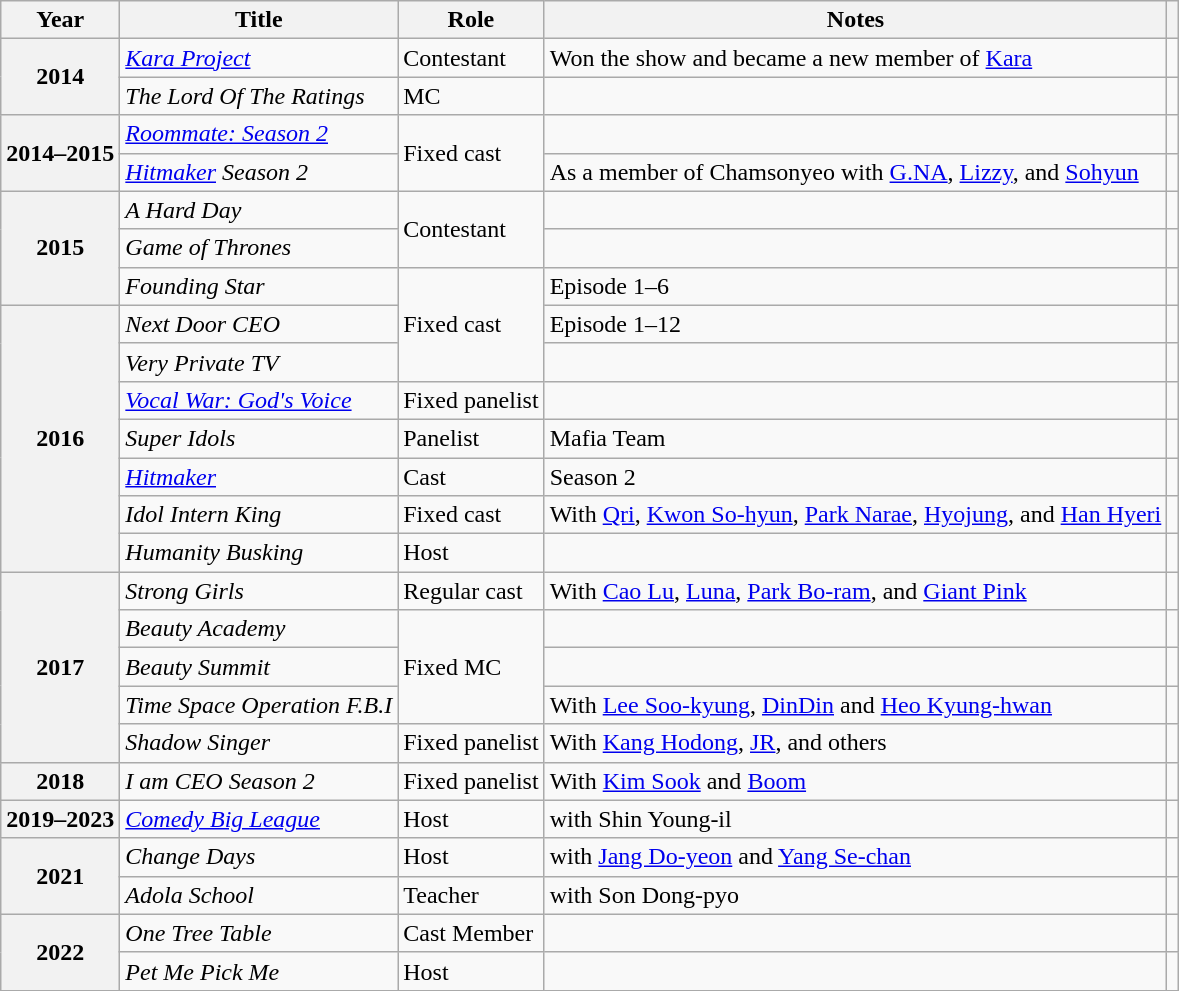<table class="wikitable sortable plainrowheaders">
<tr>
<th scope="col">Year</th>
<th scope="col">Title</th>
<th scope="col">Role</th>
<th scope="col">Notes</th>
<th scope="col" class="unsortable"></th>
</tr>
<tr>
<th scope="row"  rowspan=2>2014</th>
<td><em><a href='#'>Kara Project</a></em></td>
<td>Contestant</td>
<td>Won the show and became a new member of <a href='#'>Kara</a></td>
<td></td>
</tr>
<tr>
<td><em>The Lord Of The Ratings</em></td>
<td>MC</td>
<td></td>
<td></td>
</tr>
<tr>
<th scope="row" rowspan=2>2014–2015</th>
<td><em><a href='#'>Roommate: Season 2</a></em></td>
<td rowspan=2>Fixed cast</td>
<td></td>
<td></td>
</tr>
<tr>
<td><em><a href='#'>Hitmaker</a> Season 2</em></td>
<td>As a member of Chamsonyeo  with <a href='#'>G.NA</a>, <a href='#'>Lizzy</a>, and <a href='#'>Sohyun</a></td>
<td></td>
</tr>
<tr>
<th scope="row"  rowspan=3>2015</th>
<td><em>A Hard Day</em></td>
<td rowspan=2>Contestant</td>
<td></td>
<td></td>
</tr>
<tr>
<td><em>Game of Thrones</em></td>
<td></td>
<td></td>
</tr>
<tr>
<td><em>Founding Star</em></td>
<td rowspan=3>Fixed cast</td>
<td>Episode 1–6</td>
<td></td>
</tr>
<tr>
<th scope="row"  rowspan=7>2016</th>
<td><em>Next Door CEO</em></td>
<td>Episode 1–12</td>
<td></td>
</tr>
<tr>
<td><em>Very Private TV</em></td>
<td></td>
<td></td>
</tr>
<tr>
<td><em><a href='#'>Vocal War: God's Voice</a></em></td>
<td>Fixed panelist</td>
<td></td>
<td></td>
</tr>
<tr>
<td><em>Super Idols</em></td>
<td>Panelist</td>
<td>Mafia Team</td>
<td></td>
</tr>
<tr>
<td><em><a href='#'>Hitmaker</a></em></td>
<td>Cast</td>
<td>Season 2</td>
<td></td>
</tr>
<tr>
<td><em>Idol Intern King</em></td>
<td>Fixed cast</td>
<td>With <a href='#'>Qri</a>, <a href='#'>Kwon So-hyun</a>, <a href='#'>Park Narae</a>, <a href='#'>Hyojung</a>, and <a href='#'>Han Hyeri</a></td>
<td></td>
</tr>
<tr>
<td><em>Humanity Busking</em></td>
<td>Host</td>
<td></td>
<td></td>
</tr>
<tr>
<th scope="row"  rowspan=5>2017</th>
<td><em>Strong Girls</em></td>
<td>Regular cast</td>
<td>With <a href='#'>Cao Lu</a>, <a href='#'>Luna</a>, <a href='#'>Park Bo-ram</a>, and <a href='#'>Giant Pink</a></td>
<td></td>
</tr>
<tr>
<td><em>Beauty Academy</em></td>
<td rowspan=3>Fixed MC</td>
<td></td>
</tr>
<tr>
<td><em>Beauty Summit</em></td>
<td></td>
<td></td>
</tr>
<tr>
<td><em>Time Space Operation F.B.I</em></td>
<td>With <a href='#'>Lee Soo-kyung</a>, <a href='#'>DinDin</a> and <a href='#'>Heo Kyung-hwan</a></td>
<td></td>
</tr>
<tr>
<td><em>Shadow Singer</em></td>
<td>Fixed panelist</td>
<td>With <a href='#'>Kang Hodong</a>, <a href='#'>JR</a>, and others</td>
<td></td>
</tr>
<tr>
<th scope="row">2018</th>
<td><em>I am CEO Season 2</em></td>
<td>Fixed panelist</td>
<td>With <a href='#'>Kim Sook</a> and <a href='#'>Boom</a></td>
<td></td>
</tr>
<tr>
<th scope="row" rowspan=1>2019–2023</th>
<td><em><a href='#'>Comedy Big League</a></em></td>
<td>Host</td>
<td>with Shin Young-il</td>
<td></td>
</tr>
<tr>
<th scope="row" rowspan=2>2021</th>
<td><em>Change Days</em></td>
<td>Host</td>
<td>with <a href='#'>Jang Do-yeon</a> and <a href='#'>Yang Se-chan</a></td>
<td></td>
</tr>
<tr>
<td><em>Adola School</em></td>
<td>Teacher</td>
<td>with Son Dong-pyo</td>
<td></td>
</tr>
<tr>
<th scope="row" rowspan=2>2022</th>
<td><em>One Tree Table</em></td>
<td>Cast Member</td>
<td></td>
<td></td>
</tr>
<tr>
<td><em>Pet Me Pick Me</em></td>
<td>Host</td>
<td></td>
<td></td>
</tr>
<tr>
</tr>
</table>
